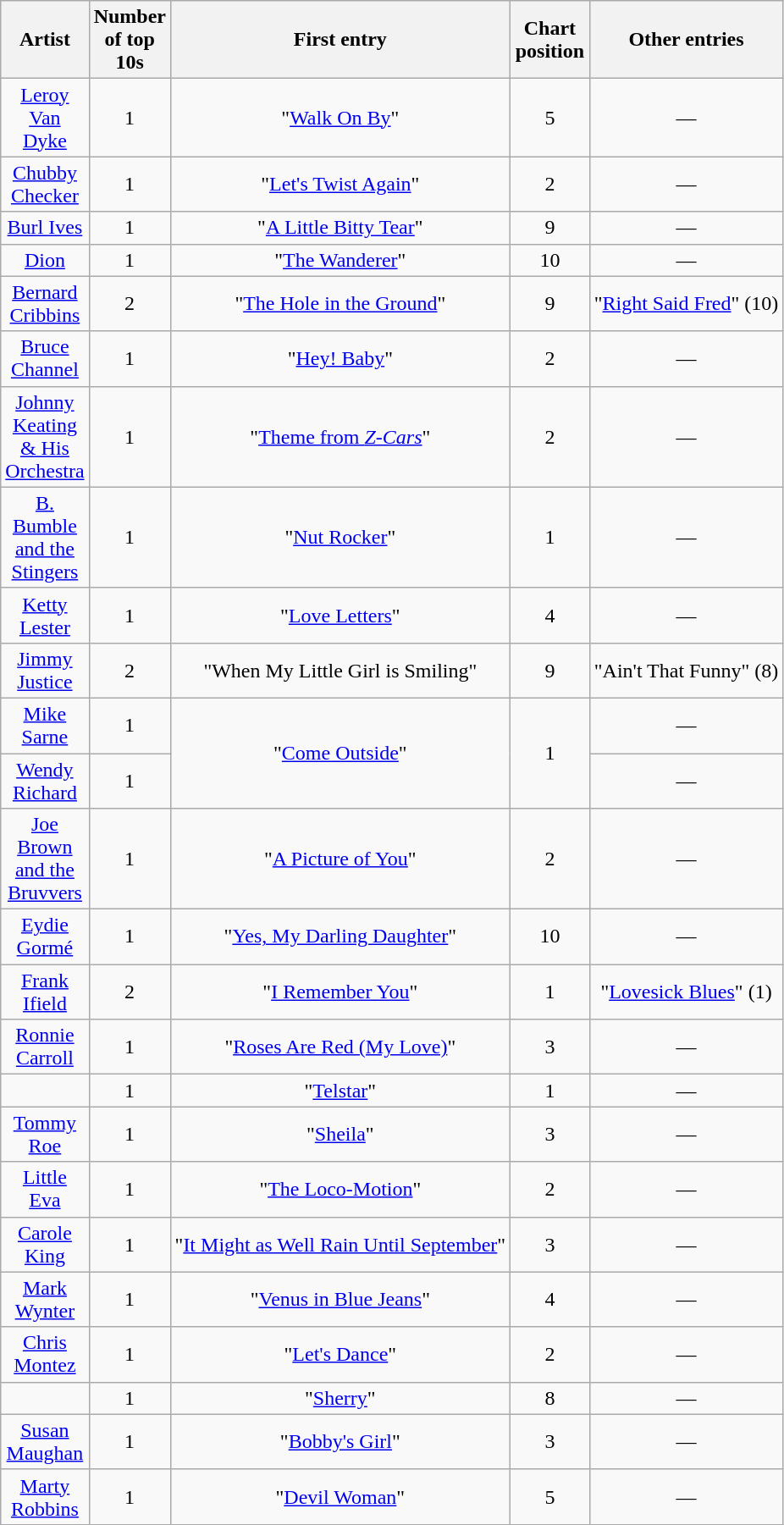<table class="wikitable sortable mw-collapsible mw-collapsed" style="text-align:center;">
<tr>
<th scope="col" style="width:55px;">Artist</th>
<th scope="col" style="width:55px;" data-sort-type="number">Number of top 10s</th>
<th scope="col" style="text-align:center;">First entry</th>
<th scope="col" style="width:55px;" data-sort-type="number">Chart position</th>
<th scope="col" style="text-align:center;">Other entries</th>
</tr>
<tr>
<td><a href='#'>Leroy Van Dyke</a></td>
<td>1</td>
<td>"<a href='#'>Walk On By</a>"</td>
<td>5</td>
<td>—</td>
</tr>
<tr>
<td><a href='#'>Chubby Checker</a></td>
<td>1</td>
<td>"<a href='#'>Let's Twist Again</a>"</td>
<td>2</td>
<td>—</td>
</tr>
<tr>
<td><a href='#'>Burl Ives</a></td>
<td>1</td>
<td>"<a href='#'>A Little Bitty Tear</a>"</td>
<td>9</td>
<td>—</td>
</tr>
<tr>
<td><a href='#'>Dion</a></td>
<td>1</td>
<td>"<a href='#'>The Wanderer</a>"</td>
<td>10</td>
<td>—</td>
</tr>
<tr>
<td><a href='#'>Bernard Cribbins</a></td>
<td>2</td>
<td>"<a href='#'>The Hole in the Ground</a>"</td>
<td>9</td>
<td>"<a href='#'>Right Said Fred</a>" (10)</td>
</tr>
<tr>
<td><a href='#'>Bruce Channel</a></td>
<td>1</td>
<td>"<a href='#'>Hey! Baby</a>"</td>
<td>2</td>
<td>—</td>
</tr>
<tr>
<td><a href='#'>Johnny Keating & His Orchestra</a></td>
<td>1</td>
<td>"<a href='#'>Theme from <em>Z-Cars</em></a>"</td>
<td>2</td>
<td>—</td>
</tr>
<tr>
<td><a href='#'>B. Bumble and the Stingers</a></td>
<td>1</td>
<td>"<a href='#'>Nut Rocker</a>"</td>
<td>1</td>
<td>—</td>
</tr>
<tr>
<td><a href='#'>Ketty Lester</a></td>
<td>1</td>
<td>"<a href='#'>Love Letters</a>"</td>
<td>4</td>
<td>—</td>
</tr>
<tr>
<td><a href='#'>Jimmy Justice</a></td>
<td>2</td>
<td>"When My Little Girl is Smiling"</td>
<td>9</td>
<td>"Ain't That Funny" (8)</td>
</tr>
<tr>
<td><a href='#'>Mike Sarne</a></td>
<td>1</td>
<td rowspan="2">"<a href='#'>Come Outside</a>"</td>
<td rowspan="2">1</td>
<td>—</td>
</tr>
<tr>
<td><a href='#'>Wendy Richard</a></td>
<td>1</td>
<td>—</td>
</tr>
<tr>
<td><a href='#'>Joe Brown and the Bruvvers</a></td>
<td>1</td>
<td>"<a href='#'>A Picture of You</a>"</td>
<td>2</td>
<td>—</td>
</tr>
<tr>
<td><a href='#'>Eydie Gormé</a></td>
<td>1</td>
<td>"<a href='#'>Yes, My Darling Daughter</a>"</td>
<td>10</td>
<td>—</td>
</tr>
<tr>
<td><a href='#'>Frank Ifield</a></td>
<td>2</td>
<td>"<a href='#'>I Remember You</a>"</td>
<td>1</td>
<td>"<a href='#'>Lovesick Blues</a>" (1)</td>
</tr>
<tr>
<td><a href='#'>Ronnie Carroll</a></td>
<td>1</td>
<td>"<a href='#'>Roses Are Red (My Love)</a>"</td>
<td>3</td>
<td>—</td>
</tr>
<tr>
<td></td>
<td>1</td>
<td>"<a href='#'>Telstar</a>"</td>
<td>1</td>
<td>—</td>
</tr>
<tr>
<td><a href='#'>Tommy Roe</a></td>
<td>1</td>
<td>"<a href='#'>Sheila</a>"</td>
<td>3</td>
<td>—</td>
</tr>
<tr>
<td><a href='#'>Little Eva</a></td>
<td>1</td>
<td>"<a href='#'>The Loco-Motion</a>"</td>
<td>2</td>
<td>—</td>
</tr>
<tr>
<td><a href='#'>Carole King</a></td>
<td>1</td>
<td>"<a href='#'>It Might as Well Rain Until September</a>"</td>
<td>3</td>
<td>—</td>
</tr>
<tr>
<td><a href='#'>Mark Wynter</a></td>
<td>1</td>
<td>"<a href='#'>Venus in Blue Jeans</a>"</td>
<td>4</td>
<td>—</td>
</tr>
<tr>
<td><a href='#'>Chris Montez</a></td>
<td>1</td>
<td>"<a href='#'>Let's Dance</a>"</td>
<td>2</td>
<td>—</td>
</tr>
<tr>
<td></td>
<td>1</td>
<td>"<a href='#'>Sherry</a>"</td>
<td>8</td>
<td>—</td>
</tr>
<tr>
<td><a href='#'>Susan Maughan</a></td>
<td>1</td>
<td>"<a href='#'>Bobby's Girl</a>"</td>
<td>3</td>
<td>—</td>
</tr>
<tr>
<td><a href='#'>Marty Robbins</a></td>
<td>1</td>
<td>"<a href='#'>Devil Woman</a>"</td>
<td>5</td>
<td>—</td>
</tr>
</table>
